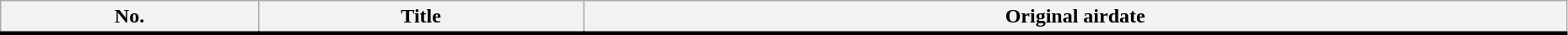<table class="wikitable" width="98%">
<tr style="border-bottom: 3px solid #000">
<th>No.</th>
<th>Title</th>
<th>Original airdate<br>

</th>
</tr>
</table>
